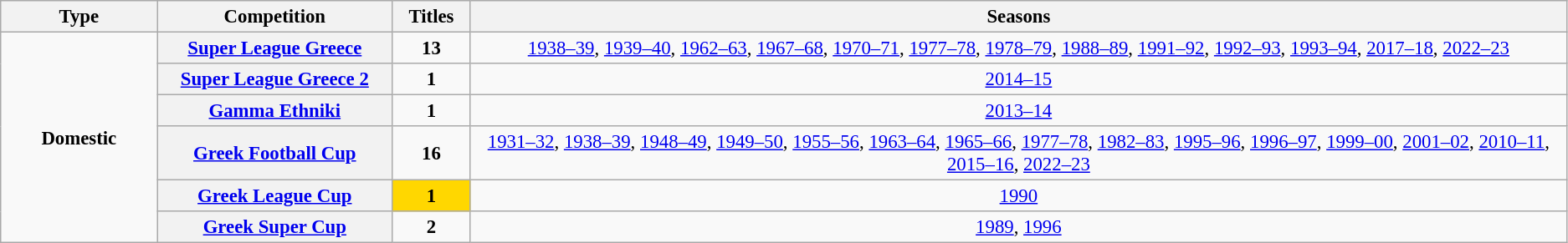<table class="wikitable plainrowheaders" style="font-size:95%; text-align:center;">
<tr>
<th style="width: 10%;">Type</th>
<th style="width: 15%;">Competition</th>
<th style="width: 5%;">Titles</th>
<th style="width: 70%;">Seasons</th>
</tr>
<tr>
<td rowspan="6"><strong>Domestic</strong></td>
<th scope=col><a href='#'>Super League Greece</a></th>
<td><strong>13</strong></td>
<td><a href='#'>1938–39</a>, <a href='#'>1939–40</a>, <a href='#'>1962–63</a>, <a href='#'>1967–68</a>, <a href='#'>1970–71</a>, <a href='#'>1977–78</a>, <a href='#'>1978–79</a>, <a href='#'>1988–89</a>, <a href='#'>1991–92</a>, <a href='#'>1992–93</a>, <a href='#'>1993–94</a>, <a href='#'>2017–18</a>, <a href='#'>2022–23</a></td>
</tr>
<tr>
<th scope=col><a href='#'>Super League Greece 2</a></th>
<td><strong>1</strong></td>
<td><a href='#'>2014–15</a></td>
</tr>
<tr>
<th scope=col><a href='#'>Gamma Ethniki</a></th>
<td><strong>1</strong></td>
<td><a href='#'>2013–14</a></td>
</tr>
<tr>
<th scope=col><a href='#'>Greek Football Cup</a></th>
<td><strong>16</strong></td>
<td><a href='#'>1931–32</a>, <a href='#'>1938–39</a>, <a href='#'>1948–49</a>, <a href='#'>1949–50</a>, <a href='#'>1955–56</a>, <a href='#'>1963–64</a>, <a href='#'>1965–66</a>, <a href='#'>1977–78</a>, <a href='#'>1982–83</a>, <a href='#'>1995–96</a>, <a href='#'>1996–97</a>, <a href='#'>1999–00</a>, <a href='#'>2001–02</a>, <a href='#'>2010–11</a>, <a href='#'>2015–16</a>, <a href='#'>2022–23</a></td>
</tr>
<tr>
<th scope="col"><a href='#'>Greek League Cup</a></th>
<td style="background-color: gold"><strong>1</strong></td>
<td><a href='#'>1990</a></td>
</tr>
<tr>
<th scope=col><a href='#'>Greek Super Cup</a></th>
<td><strong>2</strong></td>
<td><a href='#'>1989</a>, <a href='#'>1996</a></td>
</tr>
</table>
